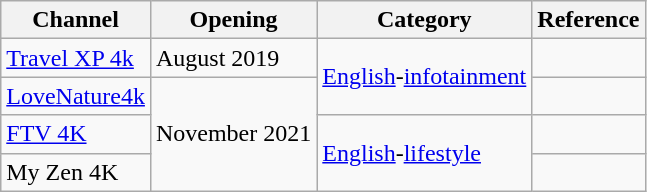<table class="wikitable sortable">
<tr>
<th>Channel</th>
<th>Opening</th>
<th>Category</th>
<th>Reference</th>
</tr>
<tr>
<td><a href='#'>Travel XP 4k</a></td>
<td>August 2019</td>
<td rowspan="2"><a href='#'>English</a>-<a href='#'>infotainment</a></td>
<td></td>
</tr>
<tr>
<td><a href='#'>LoveNature4k</a></td>
<td rowspan="3">November 2021</td>
<td></td>
</tr>
<tr>
<td><a href='#'>FTV 4K</a></td>
<td rowspan="2"><a href='#'>English</a>-<a href='#'>lifestyle</a></td>
<td></td>
</tr>
<tr>
<td>My Zen 4K</td>
<td></td>
</tr>
</table>
